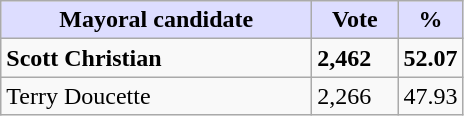<table class="wikitable">
<tr>
<th style="background:#ddf; width:200px;">Mayoral candidate</th>
<th style="background:#ddf; width:50px;">Vote</th>
<th style="background:#ddf; width:30px;">%</th>
</tr>
<tr>
<td><strong>Scott Christian</strong></td>
<td><strong>2,462</strong></td>
<td><strong>52.07</strong></td>
</tr>
<tr>
<td>Terry Doucette</td>
<td>2,266</td>
<td>47.93</td>
</tr>
</table>
